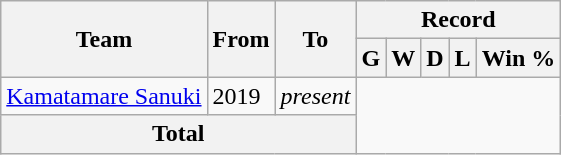<table class="wikitable" style="text-align: center">
<tr>
<th rowspan="2">Team</th>
<th rowspan="2">From</th>
<th rowspan="2">To</th>
<th colspan="5">Record</th>
</tr>
<tr>
<th>G</th>
<th>W</th>
<th>D</th>
<th>L</th>
<th>Win %</th>
</tr>
<tr>
<td align="left"><a href='#'>Kamatamare Sanuki</a></td>
<td align="left">2019</td>
<td align="left"><em>present</em><br></td>
</tr>
<tr>
<th colspan="3">Total<br></th>
</tr>
</table>
